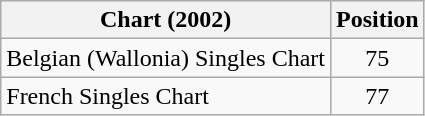<table class="wikitable sortable">
<tr>
<th>Chart (2002)</th>
<th>Position</th>
</tr>
<tr>
<td>Belgian (Wallonia) Singles Chart</td>
<td align="center">75</td>
</tr>
<tr>
<td>French Singles Chart</td>
<td align="center">77</td>
</tr>
</table>
